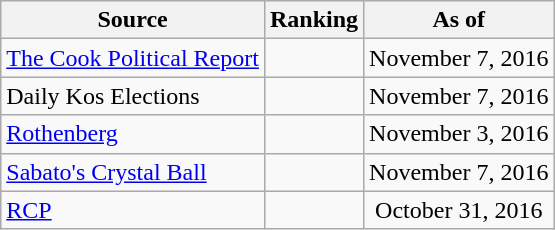<table class="wikitable" style="text-align:center">
<tr>
<th>Source</th>
<th>Ranking</th>
<th>As of</th>
</tr>
<tr>
<td align=left><a href='#'>The Cook Political Report</a></td>
<td></td>
<td>November 7, 2016</td>
</tr>
<tr>
<td align=left>Daily Kos Elections</td>
<td></td>
<td>November 7, 2016</td>
</tr>
<tr>
<td align=left><a href='#'>Rothenberg</a></td>
<td></td>
<td>November 3, 2016</td>
</tr>
<tr>
<td align=left><a href='#'>Sabato's Crystal Ball</a></td>
<td></td>
<td>November 7, 2016</td>
</tr>
<tr>
<td align="left"><a href='#'>RCP</a></td>
<td></td>
<td>October 31, 2016</td>
</tr>
</table>
